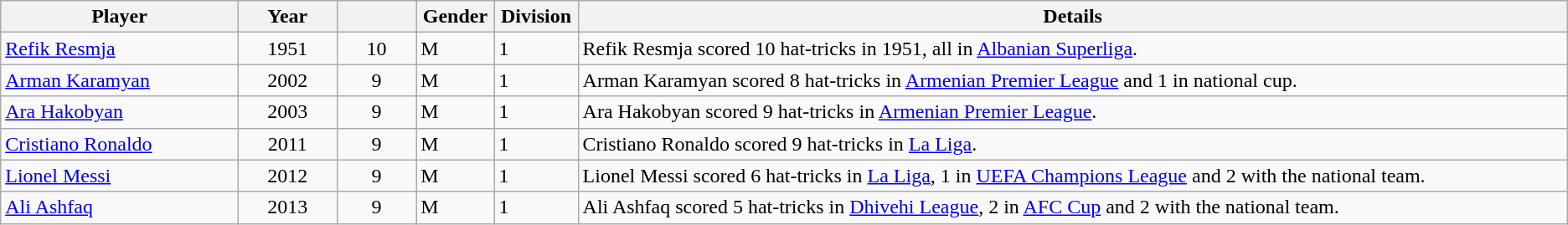<table class="wikitable sortable">
<tr>
<th width = 12%>Player</th>
<th width = 5%>Year</th>
<th width = 4%></th>
<th width = 1%>Gender</th>
<th width = 1%>Division</th>
<th width="50%">Details</th>
</tr>
<tr>
<td> <a href='#'>Refik Resmja</a></td>
<td align=center>1951</td>
<td align=center>10</td>
<td>M</td>
<td>1</td>
<td>Refik Resmja scored 10 hat-tricks in 1951, all in <a href='#'>Albanian Superliga</a>.</td>
</tr>
<tr>
<td> <a href='#'>Arman Karamyan</a></td>
<td align=center>2002</td>
<td align=center>9</td>
<td>M</td>
<td>1</td>
<td>Arman Karamyan scored 8 hat-tricks in <a href='#'>Armenian Premier League</a> and 1 in national cup.</td>
</tr>
<tr>
<td> <a href='#'>Ara Hakobyan</a></td>
<td align=center>2003</td>
<td align=center>9</td>
<td>M</td>
<td>1</td>
<td>Ara Hakobyan scored 9 hat-tricks in <a href='#'>Armenian Premier League</a>.</td>
</tr>
<tr>
<td> <a href='#'>Cristiano Ronaldo</a></td>
<td align=center>2011</td>
<td align=center>9</td>
<td>M</td>
<td>1</td>
<td>Cristiano Ronaldo scored 9 hat-tricks in <a href='#'>La Liga</a>.</td>
</tr>
<tr>
<td> <a href='#'>Lionel Messi</a></td>
<td align=center>2012</td>
<td align=center>9</td>
<td>M</td>
<td>1</td>
<td>Lionel Messi scored 6 hat-tricks in <a href='#'>La Liga</a>, 1 in <a href='#'>UEFA Champions League</a> and 2 with the national team.</td>
</tr>
<tr>
<td> <a href='#'>Ali Ashfaq</a></td>
<td align=center>2013</td>
<td align=center>9</td>
<td>M</td>
<td>1</td>
<td>Ali Ashfaq scored 5 hat-tricks in <a href='#'>Dhivehi League</a>, 2 in <a href='#'>AFC Cup</a> and 2 with the national team.</td>
</tr>
</table>
